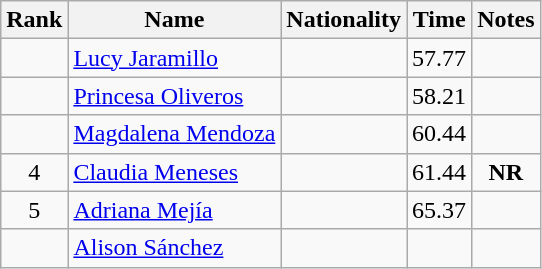<table class="wikitable sortable" style="text-align:center">
<tr>
<th>Rank</th>
<th>Name</th>
<th>Nationality</th>
<th>Time</th>
<th>Notes</th>
</tr>
<tr>
<td></td>
<td align=left><a href='#'>Lucy Jaramillo</a></td>
<td align=left></td>
<td>57.77</td>
<td></td>
</tr>
<tr>
<td></td>
<td align=left><a href='#'>Princesa Oliveros</a></td>
<td align=left></td>
<td>58.21</td>
<td></td>
</tr>
<tr>
<td></td>
<td align=left><a href='#'>Magdalena Mendoza</a></td>
<td align=left></td>
<td>60.44</td>
<td></td>
</tr>
<tr>
<td>4</td>
<td align=left><a href='#'>Claudia Meneses</a></td>
<td align=left></td>
<td>61.44</td>
<td><strong>NR</strong></td>
</tr>
<tr>
<td>5</td>
<td align=left><a href='#'>Adriana Mejía</a></td>
<td align=left></td>
<td>65.37</td>
<td></td>
</tr>
<tr>
<td></td>
<td align=left><a href='#'>Alison Sánchez</a></td>
<td align=left></td>
<td></td>
<td></td>
</tr>
</table>
